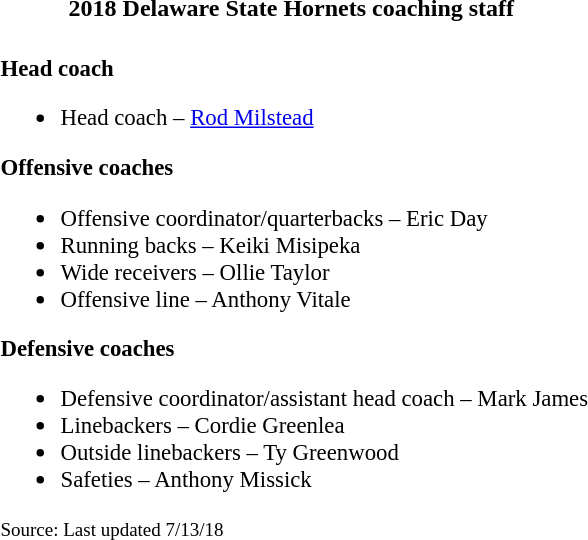<table class="toccolours" style="text-align: left">
<tr align="center">
<th colspan="8" style=><strong>2018 Delaware State Hornets coaching staff</strong></th>
</tr>
<tr>
<td valign = "top"></td>
<td style="font-size: 95%;" valign="top"><br><strong>Head coach</strong><ul><li>Head coach – <a href='#'>Rod Milstead</a></li></ul><strong>Offensive coaches</strong><ul><li>Offensive coordinator/quarterbacks – Eric Day</li><li>Running backs – Keiki Misipeka</li><li>Wide receivers – Ollie Taylor</li><li>Offensive line – Anthony Vitale</li></ul><strong>Defensive coaches</strong><ul><li>Defensive coordinator/assistant head coach – Mark James</li><li>Linebackers – Cordie Greenlea</li><li>Outside linebackers – Ty Greenwood</li><li>Safeties – Anthony Missick</li></ul><small>Source: Last updated 7/13/18</small></td>
</tr>
</table>
